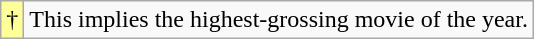<table class="wikitable">
<tr>
<td style="background-color:#FFFF99">†</td>
<td>This implies the highest-grossing movie of the year.</td>
</tr>
</table>
